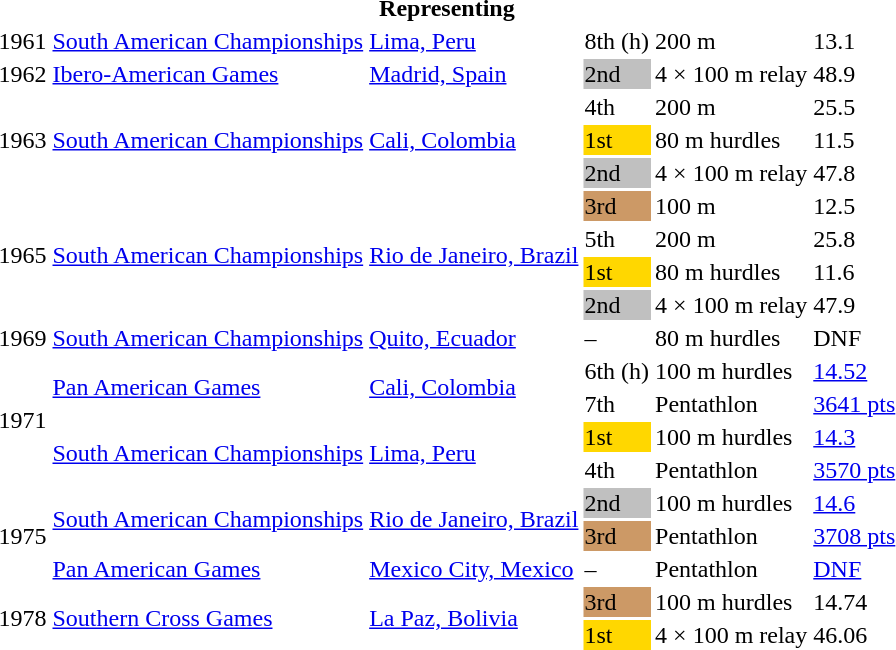<table>
<tr>
<th colspan="6">Representing </th>
</tr>
<tr>
<td>1961</td>
<td><a href='#'>South American Championships</a></td>
<td><a href='#'>Lima, Peru</a></td>
<td>8th (h)</td>
<td>200 m</td>
<td>13.1</td>
</tr>
<tr>
<td>1962</td>
<td><a href='#'>Ibero-American Games</a></td>
<td><a href='#'>Madrid, Spain</a></td>
<td bgcolor=silver>2nd</td>
<td>4 × 100 m relay</td>
<td>48.9</td>
</tr>
<tr>
<td rowspan=3>1963</td>
<td rowspan=3><a href='#'>South American Championships</a></td>
<td rowspan=3><a href='#'>Cali, Colombia</a></td>
<td>4th</td>
<td>200 m</td>
<td>25.5</td>
</tr>
<tr>
<td bgcolor=gold>1st</td>
<td>80 m hurdles</td>
<td>11.5</td>
</tr>
<tr>
<td bgcolor=silver>2nd</td>
<td>4 × 100 m relay</td>
<td>47.8</td>
</tr>
<tr>
<td rowspan=4>1965</td>
<td rowspan=4><a href='#'>South American Championships</a></td>
<td rowspan=4><a href='#'>Rio de Janeiro, Brazil</a></td>
<td bgcolor=cc9966>3rd</td>
<td>100 m</td>
<td>12.5</td>
</tr>
<tr>
<td>5th</td>
<td>200 m</td>
<td>25.8</td>
</tr>
<tr>
<td bgcolor=gold>1st</td>
<td>80 m hurdles</td>
<td>11.6</td>
</tr>
<tr>
<td bgcolor=silver>2nd</td>
<td>4 × 100 m relay</td>
<td>47.9</td>
</tr>
<tr>
<td>1969</td>
<td><a href='#'>South American Championships</a></td>
<td><a href='#'>Quito, Ecuador</a></td>
<td>–</td>
<td>80 m hurdles</td>
<td>DNF</td>
</tr>
<tr>
<td rowspan=4>1971</td>
<td rowspan=2><a href='#'>Pan American Games</a></td>
<td rowspan=2><a href='#'>Cali, Colombia</a></td>
<td>6th (h)</td>
<td>100 m hurdles</td>
<td><a href='#'>14.52</a></td>
</tr>
<tr>
<td>7th</td>
<td>Pentathlon</td>
<td><a href='#'>3641 pts</a></td>
</tr>
<tr>
<td rowspan=2><a href='#'>South American Championships</a></td>
<td rowspan=2><a href='#'>Lima, Peru</a></td>
<td bgcolor=gold>1st</td>
<td>100 m hurdles</td>
<td><a href='#'>14.3</a></td>
</tr>
<tr>
<td>4th</td>
<td>Pentathlon</td>
<td><a href='#'>3570 pts</a></td>
</tr>
<tr>
<td rowspan=3>1975</td>
<td rowspan=2><a href='#'>South American Championships</a></td>
<td rowspan=2><a href='#'>Rio de Janeiro, Brazil</a></td>
<td bgcolor=silver>2nd</td>
<td>100 m hurdles</td>
<td><a href='#'>14.6</a></td>
</tr>
<tr>
<td bgcolor=cc9966>3rd</td>
<td>Pentathlon</td>
<td><a href='#'>3708 pts</a></td>
</tr>
<tr>
<td><a href='#'>Pan American Games</a></td>
<td><a href='#'>Mexico City, Mexico</a></td>
<td>–</td>
<td>Pentathlon</td>
<td><a href='#'>DNF</a></td>
</tr>
<tr>
<td rowspan=2>1978</td>
<td rowspan=2><a href='#'>Southern Cross Games</a></td>
<td rowspan=2><a href='#'>La Paz, Bolivia</a></td>
<td bgcolor=cc9966>3rd</td>
<td>100 m hurdles</td>
<td>14.74</td>
</tr>
<tr>
<td bgcolor=gold>1st</td>
<td>4 × 100 m relay</td>
<td>46.06</td>
</tr>
</table>
